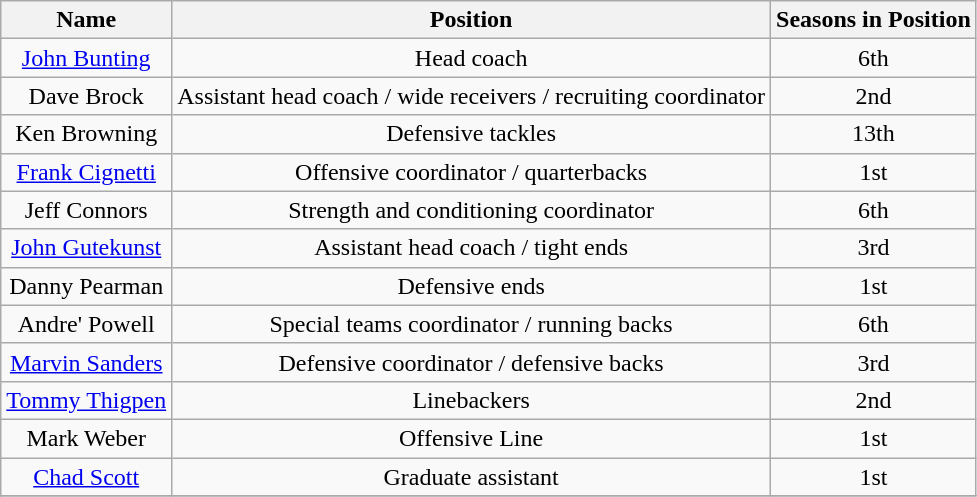<table class="wikitable">
<tr>
<th><strong>Name</strong></th>
<th><strong>Position</strong> </th>
<th><strong>Seasons in Position</strong></th>
</tr>
<tr align="center">
<td><a href='#'>John Bunting</a></td>
<td>Head coach</td>
<td>6th</td>
</tr>
<tr align="center">
<td>Dave Brock</td>
<td>Assistant head coach / wide receivers / recruiting coordinator</td>
<td>2nd</td>
</tr>
<tr align="center">
<td>Ken Browning</td>
<td>Defensive tackles</td>
<td>13th</td>
</tr>
<tr align="center">
<td><a href='#'>Frank Cignetti</a></td>
<td>Offensive coordinator / quarterbacks</td>
<td>1st</td>
</tr>
<tr align="center">
<td>Jeff Connors</td>
<td>Strength and conditioning coordinator</td>
<td>6th</td>
</tr>
<tr align="center">
<td><a href='#'>John Gutekunst</a></td>
<td>Assistant head coach / tight ends</td>
<td>3rd</td>
</tr>
<tr align="center">
<td>Danny Pearman</td>
<td>Defensive ends</td>
<td>1st</td>
</tr>
<tr align="center">
<td>Andre' Powell</td>
<td>Special teams coordinator / running backs</td>
<td>6th</td>
</tr>
<tr align="center">
<td><a href='#'>Marvin Sanders</a></td>
<td>Defensive coordinator / defensive backs</td>
<td>3rd</td>
</tr>
<tr align="center">
<td><a href='#'>Tommy Thigpen</a></td>
<td>Linebackers</td>
<td>2nd</td>
</tr>
<tr align="center">
<td>Mark Weber</td>
<td>Offensive Line</td>
<td>1st</td>
</tr>
<tr align="center">
<td><a href='#'>Chad Scott</a></td>
<td>Graduate assistant</td>
<td>1st</td>
</tr>
<tr>
</tr>
</table>
